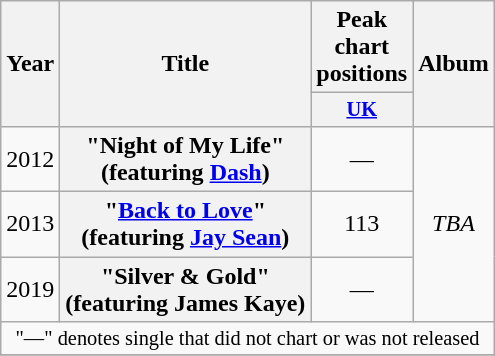<table class="wikitable plainrowheaders" style="text-align:center;">
<tr>
<th scope="col" rowspan="2">Year</th>
<th scope="col" rowspan="2">Title</th>
<th scope="col" colspan="1">Peak chart positions</th>
<th scope="col" rowspan="2">Album</th>
</tr>
<tr>
<th scope="col" style="width:3em;font-size:85%;"><a href='#'>UK</a><br></th>
</tr>
<tr>
<td>2012</td>
<th scope="row">"Night of My Life"<br><span>(featuring <a href='#'>Dash</a>)</span></th>
<td>—</td>
<td rowspan="3"><em>TBA</em></td>
</tr>
<tr>
<td>2013</td>
<th scope="row">"<a href='#'>Back to Love</a>"<br><span>(featuring <a href='#'>Jay Sean</a>)</span></th>
<td>113</td>
</tr>
<tr>
<td>2019</td>
<th scope="row">"Silver & Gold"<br><span>(featuring James Kaye)</span></th>
<td>—</td>
</tr>
<tr>
<td colspan="14" style="font-size:85%">"—" denotes single that did not chart or was not released</td>
</tr>
<tr>
</tr>
</table>
